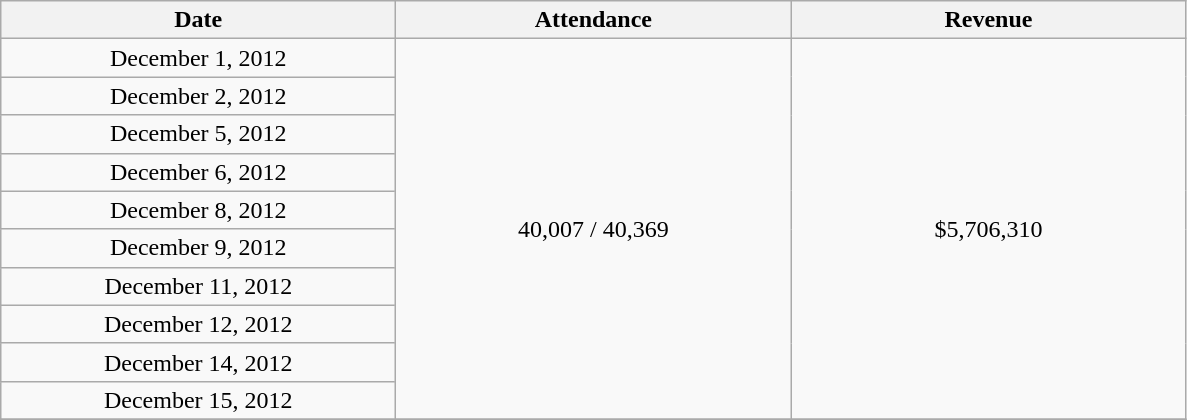<table class="wikitable plainrowheaders" style="text-align:center;">
<tr>
<th scope="col" style="width:16em;">Date</th>
<th scope="col" style="width:16em;">Attendance</th>
<th scope="col" style="width:16em;">Revenue</th>
</tr>
<tr>
<td>December 1, 2012</td>
<td rowspan="10">40,007 / 40,369</td>
<td rowspan="10">$5,706,310</td>
</tr>
<tr>
<td>December 2, 2012</td>
</tr>
<tr>
<td>December 5, 2012</td>
</tr>
<tr>
<td>December 6, 2012</td>
</tr>
<tr>
<td>December 8, 2012</td>
</tr>
<tr>
<td>December 9, 2012</td>
</tr>
<tr>
<td>December 11, 2012</td>
</tr>
<tr>
<td>December 12, 2012</td>
</tr>
<tr>
<td>December 14, 2012</td>
</tr>
<tr>
<td>December 15, 2012</td>
</tr>
<tr>
</tr>
</table>
